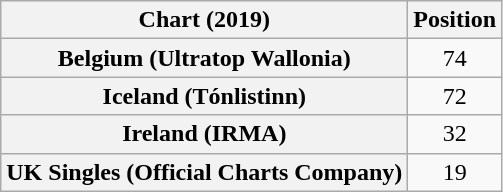<table class="wikitable sortable plainrowheaders" style="text-align:center">
<tr>
<th scope="col">Chart (2019)</th>
<th scope="col">Position</th>
</tr>
<tr>
<th scope="row">Belgium (Ultratop Wallonia)</th>
<td>74</td>
</tr>
<tr>
<th scope="row">Iceland (Tónlistinn)</th>
<td>72</td>
</tr>
<tr>
<th scope="row">Ireland (IRMA)</th>
<td>32</td>
</tr>
<tr>
<th scope="row">UK Singles (Official Charts Company)</th>
<td>19</td>
</tr>
</table>
